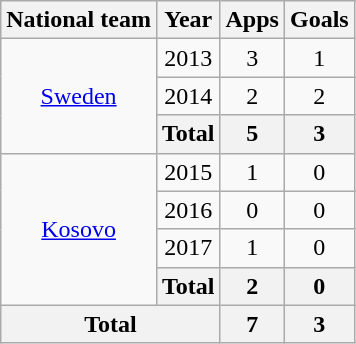<table class="wikitable" style="text-align:center">
<tr>
<th>National team</th>
<th>Year</th>
<th>Apps</th>
<th>Goals</th>
</tr>
<tr>
<td rowspan="3"><a href='#'>Sweden</a></td>
<td>2013</td>
<td>3</td>
<td>1</td>
</tr>
<tr>
<td>2014</td>
<td>2</td>
<td>2</td>
</tr>
<tr>
<th>Total</th>
<th>5</th>
<th>3</th>
</tr>
<tr>
<td rowspan="4"><a href='#'>Kosovo</a></td>
<td>2015</td>
<td>1</td>
<td>0</td>
</tr>
<tr>
<td>2016</td>
<td>0</td>
<td>0</td>
</tr>
<tr>
<td>2017</td>
<td>1</td>
<td>0</td>
</tr>
<tr>
<th>Total</th>
<th>2</th>
<th>0</th>
</tr>
<tr>
<th colspan="2">Total</th>
<th>7</th>
<th>3</th>
</tr>
</table>
